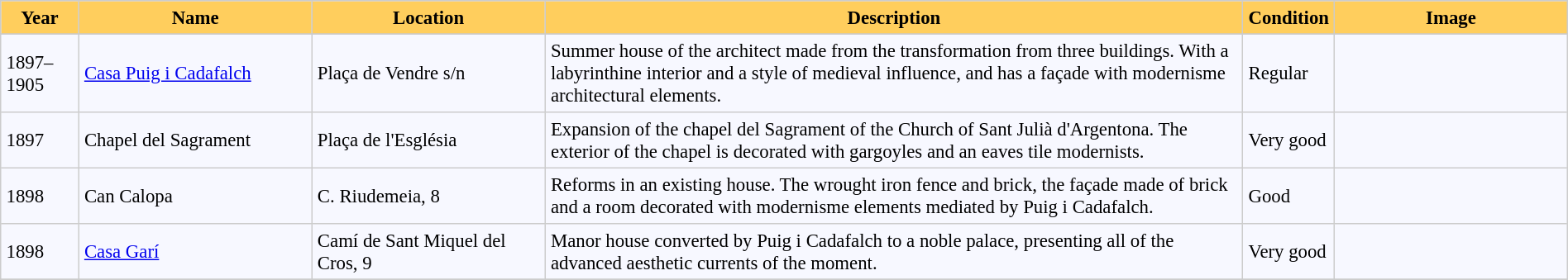<table bgcolor="#f7f8ff" cellpadding="4" cellspacing="0" border="1" style="font-size: 95%; border: #cccccc solid 1px; border-collapse: collapse;">
<tr>
<th width="5%" style="background:#ffce5d;">Year</th>
<th width="15%" style="background:#ffce5d;">Name</th>
<th width="15%" style="background:#ffce5d;">Location</th>
<th width="45%" style="background:#ffce5d;">Description</th>
<th width="5%" style="background:#ffce5d;">Condition</th>
<th width="15%" style="background:#ffce5d;">Image</th>
</tr>
<tr ---->
</tr>
<tr>
<td>1897–1905</td>
<td><a href='#'>Casa Puig i Cadafalch</a></td>
<td>Plaça de Vendre s/n <br> <small></small></td>
<td>Summer house of the architect made from the transformation from three buildings. With a labyrinthine interior and a style of medieval influence, and has a façade with modernisme architectural elements.</td>
<td>Regular</td>
<td></td>
</tr>
<tr>
<td>1897</td>
<td>Chapel del Sagrament</td>
<td>Plaça de l'Església <br> <small></small></td>
<td>Expansion of the chapel del Sagrament of the Church of Sant Julià d'Argentona. The exterior of the chapel is decorated with gargoyles and an eaves tile modernists.</td>
<td>Very good</td>
<td></td>
</tr>
<tr>
<td>1898</td>
<td>Can Calopa</td>
<td>C. Riudemeia, 8<br> <small></small></td>
<td>Reforms in an existing house. The wrought iron fence and brick, the façade made of brick and a room decorated with modernisme elements mediated by Puig i Cadafalch.</td>
<td>Good</td>
<td></td>
</tr>
<tr>
<td>1898</td>
<td><a href='#'>Casa Garí</a></td>
<td>Camí de Sant Miquel del Cros, 9 <br> <small></small></td>
<td>Manor house converted by Puig i Cadafalch to a noble palace, presenting all of the advanced aesthetic currents of the moment.</td>
<td>Very good</td>
<td></td>
</tr>
<tr>
</tr>
</table>
